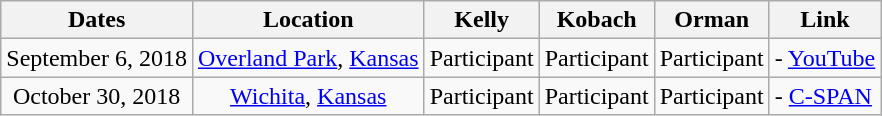<table class="wikitable" style="text-align:center">
<tr>
<th>Dates</th>
<th>Location</th>
<th>Kelly</th>
<th>Kobach</th>
<th>Orman</th>
<th>Link</th>
</tr>
<tr>
<td>September 6, 2018</td>
<td><a href='#'>Overland Park</a>, <a href='#'>Kansas</a></td>
<td>Participant</td>
<td>Participant</td>
<td>Participant</td>
<td align=left> - <a href='#'>YouTube</a></td>
</tr>
<tr>
<td>October 30, 2018</td>
<td><a href='#'>Wichita</a>, <a href='#'>Kansas</a></td>
<td>Participant</td>
<td>Participant</td>
<td>Participant</td>
<td align=left> - <a href='#'>C-SPAN</a></td>
</tr>
</table>
